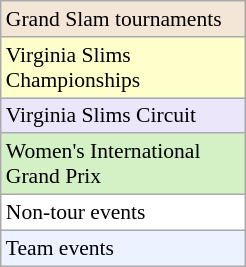<table class=wikitable  style=font-size:90%;width:13%>
<tr style="background:#F3E6D7;">
<td>Grand Slam tournaments</td>
</tr>
<tr style="background:#ffc;">
<td>Virginia Slims Championships</td>
</tr>
<tr style="background:#ebe6fa;">
<td>Virginia Slims Circuit</td>
</tr>
<tr style="background:#D4F1C5;">
<td>Women's International Grand Prix</td>
</tr>
<tr style="background:#fff;">
<td>Non-tour events</td>
</tr>
<tr style="background:#ECF2FF;">
<td>Team events</td>
</tr>
</table>
